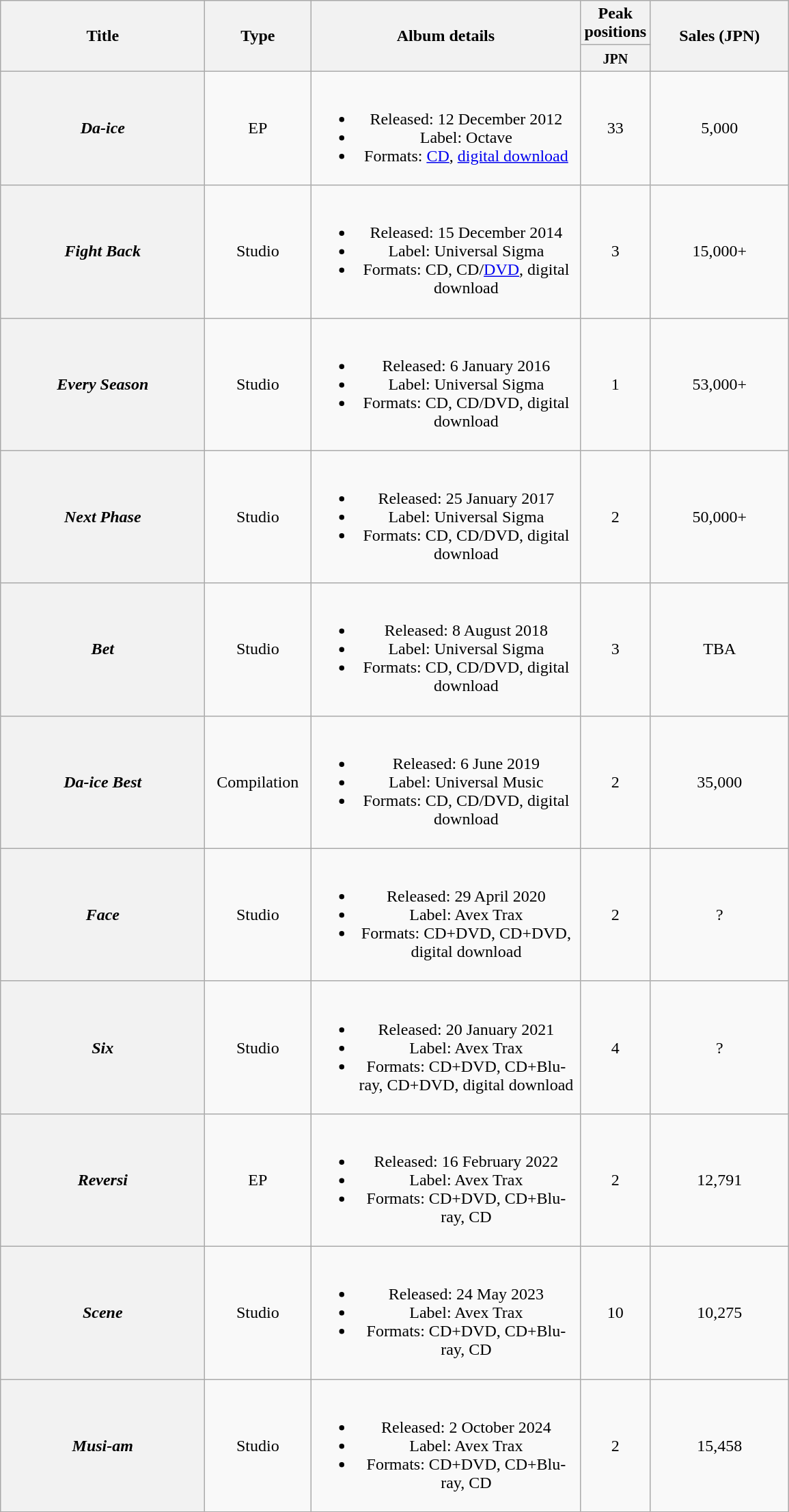<table class="wikitable plainrowheaders" style="text-align:center;">
<tr>
<th style="width:12em;" rowspan="2">Title</th>
<th style="width:6em;" rowspan="2">Type</th>
<th style="width:16em;" rowspan="2">Album details</th>
<th colspan="1">Peak positions</th>
<th scope="col" rowspan="2" style="width:8em;">Sales (JPN)</th>
</tr>
<tr>
<th style="width:2.5em;"><small>JPN</small><br></th>
</tr>
<tr>
<th scope="row"><em>Da-ice</em></th>
<td>EP</td>
<td><br><ul><li>Released: 12 December 2012 </li><li>Label: Octave</li><li>Formats: <a href='#'>CD</a>, <a href='#'>digital download</a></li></ul></td>
<td>33</td>
<td>5,000</td>
</tr>
<tr>
<th scope="row"><em>Fight Back</em></th>
<td>Studio</td>
<td><br><ul><li>Released: 15 December 2014 </li><li>Label: Universal Sigma</li><li>Formats: CD, CD/<a href='#'>DVD</a>, digital download</li></ul></td>
<td>3</td>
<td>15,000+</td>
</tr>
<tr>
<th scope="row"><em>Every Season</em></th>
<td>Studio</td>
<td><br><ul><li>Released: 6 January 2016 </li><li>Label: Universal Sigma</li><li>Formats: CD, CD/DVD, digital download</li></ul></td>
<td>1</td>
<td>53,000+</td>
</tr>
<tr>
<th scope="row"><em>Next Phase</em></th>
<td>Studio</td>
<td><br><ul><li>Released: 25 January 2017 </li><li>Label: Universal Sigma</li><li>Formats: CD, CD/DVD, digital download</li></ul></td>
<td>2</td>
<td>50,000+</td>
</tr>
<tr>
<th scope="row"><em>Bet</em></th>
<td>Studio</td>
<td><br><ul><li>Released: 8 August 2018 </li><li>Label: Universal Sigma</li><li>Formats: CD, CD/DVD, digital download</li></ul></td>
<td>3</td>
<td>TBA</td>
</tr>
<tr>
<th scope="row"><em>Da-ice Best</em></th>
<td>Compilation</td>
<td><br><ul><li>Released: 6 June 2019 </li><li>Label: Universal Music</li><li>Formats: CD, CD/DVD, digital download</li></ul></td>
<td>2</td>
<td>35,000</td>
</tr>
<tr>
<th scope="row"><em>Face</em></th>
<td>Studio</td>
<td><br><ul><li>Released: 29 April 2020 </li><li>Label: Avex Trax</li><li>Formats: CD+DVD, CD+DVD, digital download</li></ul></td>
<td>2</td>
<td>?</td>
</tr>
<tr>
<th scope="row"><em>Six</em></th>
<td>Studio</td>
<td><br><ul><li>Released: 20 January 2021 </li><li>Label: Avex Trax</li><li>Formats: CD+DVD, CD+Blu-ray, CD+DVD, digital download</li></ul></td>
<td>4</td>
<td>?</td>
</tr>
<tr>
<th scope="row"><em>Reversi</em></th>
<td>EP</td>
<td><br><ul><li>Released: 16 February 2022 </li><li>Label: Avex Trax</li><li>Formats: CD+DVD, CD+Blu-ray, CD</li></ul></td>
<td>2</td>
<td>12,791</td>
</tr>
<tr>
<th scope="row"><em>Scene</em></th>
<td>Studio</td>
<td><br><ul><li>Released: 24 May 2023 </li><li>Label: Avex Trax</li><li>Formats: CD+DVD, CD+Blu-ray, CD</li></ul></td>
<td>10</td>
<td>10,275</td>
</tr>
<tr>
<th scope="row"><em>Musi-am</em></th>
<td>Studio</td>
<td><br><ul><li>Released: 2 October 2024 </li><li>Label: Avex Trax</li><li>Formats: CD+DVD, CD+Blu-ray, CD</li></ul></td>
<td>2</td>
<td>15,458</td>
</tr>
</table>
